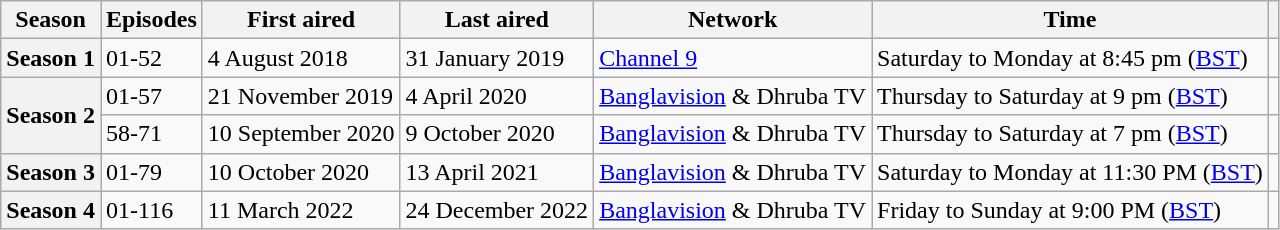<table class="wikitable plainrowheaders">
<tr>
<th scope="col">Season</th>
<th scope="col">Episodes</th>
<th scope="col">First aired</th>
<th scope="col">Last aired</th>
<th scope="col">Network</th>
<th scope="col">Time</th>
<th scope="col"></th>
</tr>
<tr>
<th scope="row" style="text-align:center;">Season 1</th>
<td>01-52</td>
<td>4 August 2018</td>
<td>31 January 2019</td>
<td><a href='#'>Channel 9</a></td>
<td>Saturday to Monday at 8:45 pm (<a href='#'>BST</a>)</td>
<td style="text-align:center;"></td>
</tr>
<tr>
<th rowspan="2" scope="row" style="text-align:center;">Season 2</th>
<td>01-57</td>
<td>21 November 2019</td>
<td>4 April 2020</td>
<td><a href='#'>Banglavision</a> & Dhruba TV</td>
<td>Thursday to Saturday at 9 pm (<a href='#'>BST</a>)</td>
<td style="text-align:center;"></td>
</tr>
<tr>
<td>58-71</td>
<td>10 September 2020</td>
<td>9 October 2020</td>
<td><a href='#'>Banglavision</a> & Dhruba TV</td>
<td>Thursday to Saturday at 7 pm (<a href='#'>BST</a>)</td>
<td style="text-align:center;"></td>
</tr>
<tr>
<th scope="row" style="text-align:center;">Season 3</th>
<td>01-79</td>
<td>10 October 2020</td>
<td>13 April 2021</td>
<td><a href='#'>Banglavision</a> & Dhruba TV</td>
<td>Saturday to Monday at 11:30 PM (<a href='#'>BST</a>)</td>
<td style="text-align:center;"></td>
</tr>
<tr>
<th scope="row" style="text-align:center;">Season 4</th>
<td>01-116</td>
<td>11 March 2022</td>
<td>24 December 2022</td>
<td><a href='#'>Banglavision</a> & Dhruba TV</td>
<td>Friday to Sunday at 9:00 PM (<a href='#'>BST</a>)</td>
<td style="text-align:center;"></td>
</tr>
</table>
